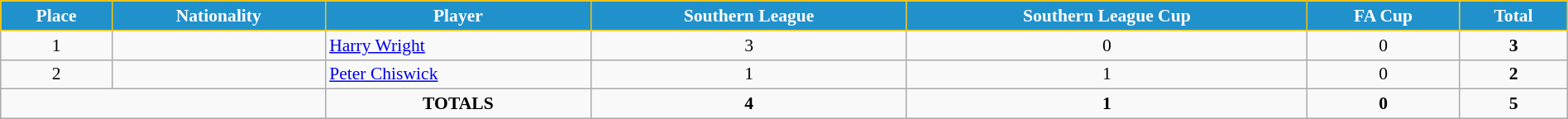<table class="wikitable" style="text-align:center; font-size:90%; width:100%;">
<tr>
<th style="background:#2191CC; color:white; border:1px solid #F7C408; text-align:center;">Place</th>
<th style="background:#2191CC; color:white; border:1px solid #F7C408; text-align:center;">Nationality</th>
<th style="background:#2191CC; color:white; border:1px solid #F7C408; text-align:center;">Player</th>
<th style="background:#2191CC; color:white; border:1px solid #F7C408; text-align:center;">Southern League</th>
<th style="background:#2191CC; color:white; border:1px solid #F7C408; text-align:center;">Southern League Cup</th>
<th style="background:#2191CC; color:white; border:1px solid #F7C408; text-align:center;">FA Cup</th>
<th style="background:#2191CC; color:white; border:1px solid #F7C408; text-align:center;">Total</th>
</tr>
<tr>
<td>1</td>
<td></td>
<td align="left"><a href='#'>Harry Wright</a></td>
<td>3</td>
<td>0</td>
<td>0</td>
<td><strong>3</strong></td>
</tr>
<tr>
<td>2</td>
<td></td>
<td align="left"><a href='#'>Peter Chiswick</a></td>
<td>1</td>
<td>1</td>
<td>0</td>
<td><strong>2</strong></td>
</tr>
<tr>
<td colspan="2"></td>
<td><strong>TOTALS</strong></td>
<td><strong>4</strong></td>
<td><strong>1</strong></td>
<td><strong>0</strong></td>
<td><strong>5</strong></td>
</tr>
</table>
